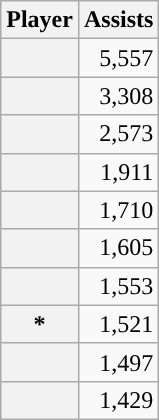<table class="wikitable sortable">
<tr>
<th scope="col">Player</th>
<th scope="col">Assists</th>
</tr>
<tr>
<th scope="row"></th>
<td style="text-align:right">5,557</td>
</tr>
<tr>
<th scope="row"></th>
<td style="text-align:right">3,308</td>
</tr>
<tr>
<th scope="row"></th>
<td style="text-align:right">2,573</td>
</tr>
<tr>
<th scope="row"></th>
<td style="text-align:right">1,911</td>
</tr>
<tr>
<th scope="row"><em></em></th>
<td style="text-align:right">1,710</td>
</tr>
<tr>
<th scope="row"></th>
<td style="text-align:right">1,605</td>
</tr>
<tr>
<th scope="row"></th>
<td style="text-align:right">1,553</td>
</tr>
<tr>
<th scope="row">*</th>
<td style="text-align:right">1,521</td>
</tr>
<tr>
<th scope="row"></th>
<td style="text-align:right">1,497</td>
</tr>
<tr>
<th scope="row"></th>
<td style="text-align:right">1,429</td>
</tr>
</table>
